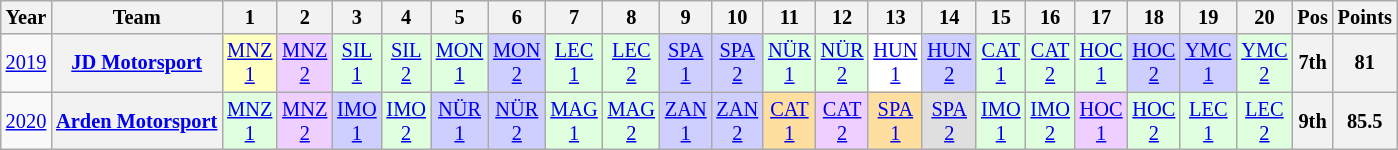<table class="wikitable" style="text-align:center; font-size:85%">
<tr>
<th>Year</th>
<th>Team</th>
<th>1</th>
<th>2</th>
<th>3</th>
<th>4</th>
<th>5</th>
<th>6</th>
<th>7</th>
<th>8</th>
<th>9</th>
<th>10</th>
<th>11</th>
<th>12</th>
<th>13</th>
<th>14</th>
<th>15</th>
<th>16</th>
<th>17</th>
<th>18</th>
<th>19</th>
<th>20</th>
<th>Pos</th>
<th>Points</th>
</tr>
<tr>
<td><a href='#'>2019</a></td>
<th nowrap><a href='#'>JD Motorsport</a></th>
<td style="background:#FFFFBF;"><a href='#'>MNZ<br>1</a><br></td>
<td style="background:#EFCFFF;"><a href='#'>MNZ<br>2</a><br></td>
<td style="background:#DFFFDF;"><a href='#'>SIL<br>1</a><br></td>
<td style="background:#DFFFDF;"><a href='#'>SIL<br>2</a><br></td>
<td style="background:#DFFFDF;"><a href='#'>MON<br>1</a><br></td>
<td style="background:#CFCFFF;"><a href='#'>MON<br>2</a><br></td>
<td style="background:#DFFFDF;"><a href='#'>LEC<br>1</a><br></td>
<td style="background:#DFFFDF;"><a href='#'>LEC<br>2</a><br></td>
<td style="background:#CFCFFF;"><a href='#'>SPA<br>1</a><br></td>
<td style="background:#CFCFFF;"><a href='#'>SPA<br>2</a><br></td>
<td style="background:#DFFFDF;"><a href='#'>NÜR<br>1</a><br></td>
<td style="background:#DFFFDF;"><a href='#'>NÜR<br>2</a><br></td>
<td style="background:#FFFFFF;"><a href='#'>HUN<br>1</a><br></td>
<td style="background:#CFCFFF;"><a href='#'>HUN<br>2</a><br></td>
<td style="background:#DFFFDF;"><a href='#'>CAT<br>1</a><br></td>
<td style="background:#DFFFDF;"><a href='#'>CAT<br>2</a><br></td>
<td style="background:#DFFFDF;"><a href='#'>HOC<br>1</a><br></td>
<td style="background:#CFCFFF;"><a href='#'>HOC<br>2</a><br></td>
<td style="background:#CFCFFF;"><a href='#'>YMC<br>1</a><br></td>
<td style="background:#DFFFDF;"><a href='#'>YMC<br>2</a><br></td>
<th>7th</th>
<th>81</th>
</tr>
<tr>
<td><a href='#'>2020</a></td>
<th nowrap><a href='#'>Arden Motorsport</a></th>
<td style="background:#DFFFDF;"><a href='#'>MNZ<br>1</a><br></td>
<td style="background:#EFCFFF;"><a href='#'>MNZ<br>2</a><br></td>
<td style="background:#CFCFFF;"><a href='#'>IMO<br>1</a><br></td>
<td style="background:#DFFFDF;"><a href='#'>IMO<br>2</a><br></td>
<td style="background:#CFCFFF;"><a href='#'>NÜR<br>1</a><br></td>
<td style="background:#CFCFFF;"><a href='#'>NÜR<br>2</a><br></td>
<td style="background:#DFFFDF;"><a href='#'>MAG<br>1</a><br></td>
<td style="background:#DFFFDF;"><a href='#'>MAG<br>2</a><br></td>
<td style="background:#CFCFFF;"><a href='#'>ZAN<br>1</a><br></td>
<td style="background:#CFCFFF;"><a href='#'>ZAN<br>2</a><br></td>
<td style="background:#FFDF9F;"><a href='#'>CAT<br>1</a><br></td>
<td style="background:#EFCFFF;"><a href='#'>CAT<br>2</a><br></td>
<td style="background:#FFDF9F;"><a href='#'>SPA<br>1</a><br></td>
<td style="background:#DFDFDF;"><a href='#'>SPA<br>2</a><br></td>
<td style="background:#DFFFDF;"><a href='#'>IMO<br>1</a><br></td>
<td style="background:#DFFFDF;"><a href='#'>IMO<br>2</a><br></td>
<td style="background:#EFCFFF;"><a href='#'>HOC<br>1</a><br></td>
<td style="background:#DFFFDF;"><a href='#'>HOC<br>2</a><br></td>
<td style="background:#DFFFDF;"><a href='#'>LEC<br>1</a><br></td>
<td style="background:#DFFFDF;"><a href='#'>LEC<br>2</a><br></td>
<th>9th</th>
<th>85.5</th>
</tr>
</table>
